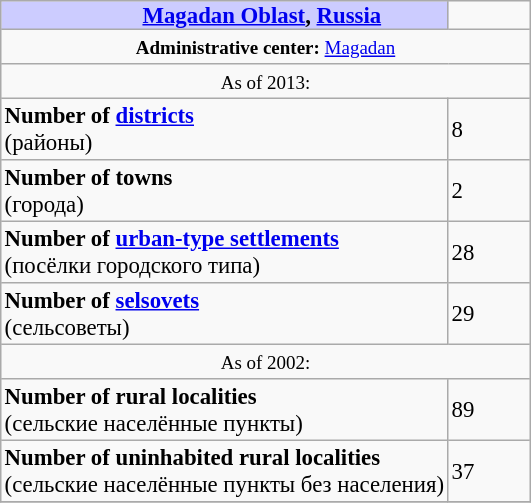<table border=1 align="right" cellpadding=2 cellspacing=0 style="margin: 0 0 1em 1em; background: #f9f9f9; border: 1px #aaa solid; border-collapse: collapse; font-size: 95%;">
<tr>
<th bgcolor="#ccccff" style="padding:0 0 0 50px;"><a href='#'>Magadan Oblast</a>, <a href='#'>Russia</a></th>
<td width="50px"></td>
</tr>
<tr>
<td colspan=2 align="center"><small><strong>Administrative center:</strong> <a href='#'>Magadan</a></small></td>
</tr>
<tr>
<td colspan=2 align="center"><small>As of 2013:</small></td>
</tr>
<tr>
<td><strong>Number of <a href='#'>districts</a></strong><br>(районы)</td>
<td>8</td>
</tr>
<tr>
<td><strong>Number of towns</strong><br>(города)</td>
<td>2</td>
</tr>
<tr>
<td><strong>Number of <a href='#'>urban-type settlements</a></strong><br>(посёлки городского типа)</td>
<td>28</td>
</tr>
<tr>
<td><strong>Number of <a href='#'>selsovets</a></strong><br>(сельсоветы)</td>
<td>29</td>
</tr>
<tr>
<td colspan=2 align="center"><small>As of 2002:</small></td>
</tr>
<tr>
<td><strong>Number of rural localities</strong><br>(сельские населённые пункты)</td>
<td>89</td>
</tr>
<tr>
<td><strong>Number of uninhabited rural localities</strong><br>(сельские населённые пункты без населения)</td>
<td>37</td>
</tr>
<tr>
</tr>
</table>
